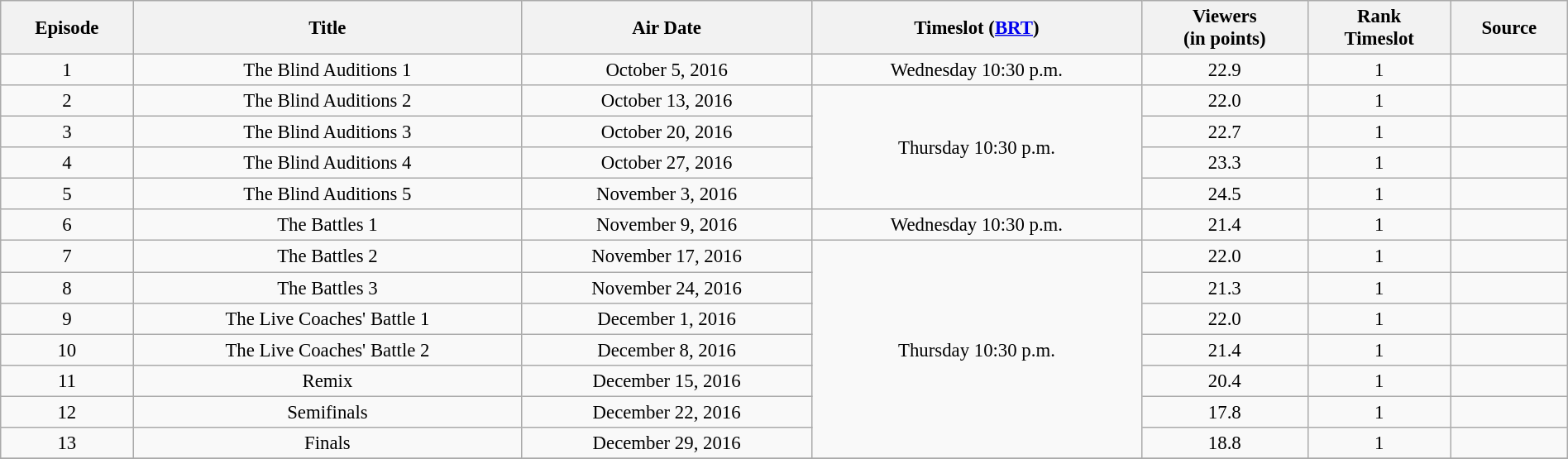<table class="wikitable sortable" style="text-align:center; font-size:95%; width: 100%">
<tr>
<th>Episode</th>
<th>Title</th>
<th>Air Date</th>
<th>Timeslot (<a href='#'>BRT</a>)</th>
<th>Viewers<br>(in points)</th>
<th>Rank<br>Timeslot</th>
<th>Source</th>
</tr>
<tr>
<td>1</td>
<td>The Blind Auditions 1</td>
<td>October 5, 2016</td>
<td>Wednesday 10:30 p.m.</td>
<td>22.9</td>
<td>1</td>
<td></td>
</tr>
<tr>
<td>2</td>
<td>The Blind Auditions 2</td>
<td>October 13, 2016</td>
<td rowspan=4>Thursday 10:30 p.m.</td>
<td>22.0</td>
<td>1</td>
<td></td>
</tr>
<tr>
<td>3</td>
<td>The Blind Auditions 3</td>
<td>October 20, 2016</td>
<td>22.7</td>
<td>1</td>
<td></td>
</tr>
<tr>
<td>4</td>
<td>The Blind Auditions 4</td>
<td>October 27, 2016</td>
<td>23.3</td>
<td>1</td>
<td></td>
</tr>
<tr>
<td>5</td>
<td>The Blind Auditions 5</td>
<td>November 3, 2016</td>
<td>24.5</td>
<td>1</td>
<td></td>
</tr>
<tr>
<td>6</td>
<td>The Battles 1</td>
<td>November 9, 2016</td>
<td>Wednesday 10:30 p.m.</td>
<td>21.4</td>
<td>1</td>
<td></td>
</tr>
<tr>
<td>7</td>
<td>The Battles 2</td>
<td>November 17, 2016</td>
<td rowspan=7>Thursday 10:30 p.m.</td>
<td>22.0</td>
<td>1</td>
<td></td>
</tr>
<tr>
<td>8</td>
<td>The Battles 3</td>
<td>November 24, 2016</td>
<td>21.3</td>
<td>1</td>
<td></td>
</tr>
<tr>
<td>9</td>
<td>The Live Coaches' Battle 1</td>
<td>December 1, 2016</td>
<td>22.0</td>
<td>1</td>
<td></td>
</tr>
<tr>
<td>10</td>
<td>The Live Coaches' Battle 2</td>
<td>December 8, 2016</td>
<td>21.4</td>
<td>1</td>
<td></td>
</tr>
<tr>
<td>11</td>
<td>Remix</td>
<td>December 15, 2016</td>
<td>20.4</td>
<td>1</td>
<td></td>
</tr>
<tr>
<td>12</td>
<td>Semifinals</td>
<td>December 22, 2016</td>
<td>17.8</td>
<td>1</td>
<td></td>
</tr>
<tr>
<td>13</td>
<td>Finals</td>
<td>December 29, 2016</td>
<td>18.8</td>
<td>1</td>
<td></td>
</tr>
<tr>
</tr>
</table>
